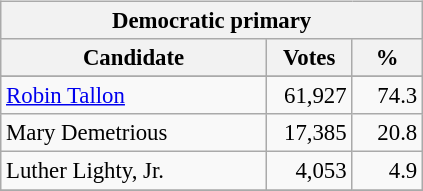<table class="wikitable" align="left" style="margin: 1em 1em 1em 0; font-size: 95%;">
<tr>
<th colspan="3">Democratic primary</th>
</tr>
<tr>
<th colspan="1" style="width: 170px">Candidate</th>
<th style="width: 50px">Votes</th>
<th style="width: 40px">%</th>
</tr>
<tr>
</tr>
<tr>
<td><a href='#'>Robin Tallon</a></td>
<td align="right">61,927</td>
<td align="right">74.3</td>
</tr>
<tr>
<td>Mary Demetrious</td>
<td align="right">17,385</td>
<td align="right">20.8</td>
</tr>
<tr>
<td>Luther Lighty, Jr.</td>
<td align="right">4,053</td>
<td align="right">4.9</td>
</tr>
<tr>
</tr>
</table>
